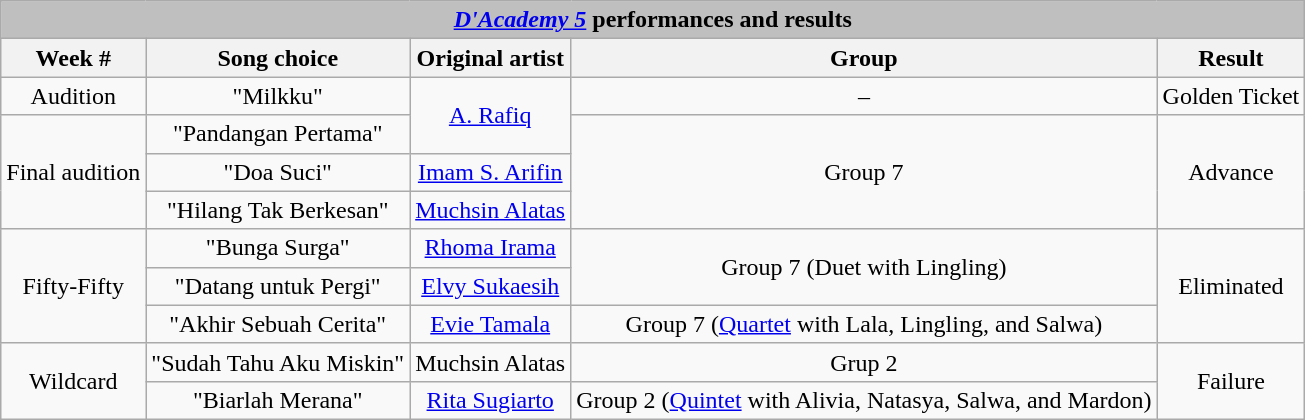<table class="wikitable" style="text-align:center;">
<tr>
<th colspan="5" style="background:#BFBFBF;"><em><a href='#'>D'Academy 5</a></em> performances and results</th>
</tr>
<tr>
<th>Week #</th>
<th>Song choice</th>
<th>Original artist</th>
<th>Group</th>
<th>Result</th>
</tr>
<tr>
<td>Audition</td>
<td>"Milkku"</td>
<td rowspan="2"><a href='#'>A. Rafiq</a></td>
<td>–</td>
<td>Golden Ticket</td>
</tr>
<tr>
<td rowspan="3">Final audition</td>
<td>"Pandangan Pertama"</td>
<td rowspan="3">Group 7</td>
<td rowspan="3">Advance</td>
</tr>
<tr>
<td>"Doa Suci"</td>
<td><a href='#'>Imam S. Arifin</a></td>
</tr>
<tr>
<td>"Hilang Tak Berkesan"</td>
<td><a href='#'>Muchsin Alatas</a></td>
</tr>
<tr>
<td rowspan="3">Fifty-Fifty</td>
<td>"Bunga Surga"</td>
<td><a href='#'>Rhoma Irama</a></td>
<td rowspan="2">Group 7 (Duet with Lingling)</td>
<td rowspan="3">Eliminated</td>
</tr>
<tr>
<td>"Datang untuk Pergi"</td>
<td><a href='#'>Elvy Sukaesih</a></td>
</tr>
<tr>
<td>"Akhir Sebuah Cerita"</td>
<td><a href='#'>Evie Tamala</a></td>
<td>Group 7 (<a href='#'>Quartet</a> with Lala, Lingling, and Salwa)</td>
</tr>
<tr>
<td rowspan="2">Wildcard</td>
<td>"Sudah Tahu Aku Miskin"</td>
<td>Muchsin Alatas</td>
<td>Grup 2</td>
<td rowspan="2">Failure</td>
</tr>
<tr>
<td>"Biarlah Merana"</td>
<td><a href='#'>Rita Sugiarto</a></td>
<td>Group 2 (<a href='#'>Quintet</a> with Alivia, Natasya, Salwa, and Mardon)</td>
</tr>
</table>
